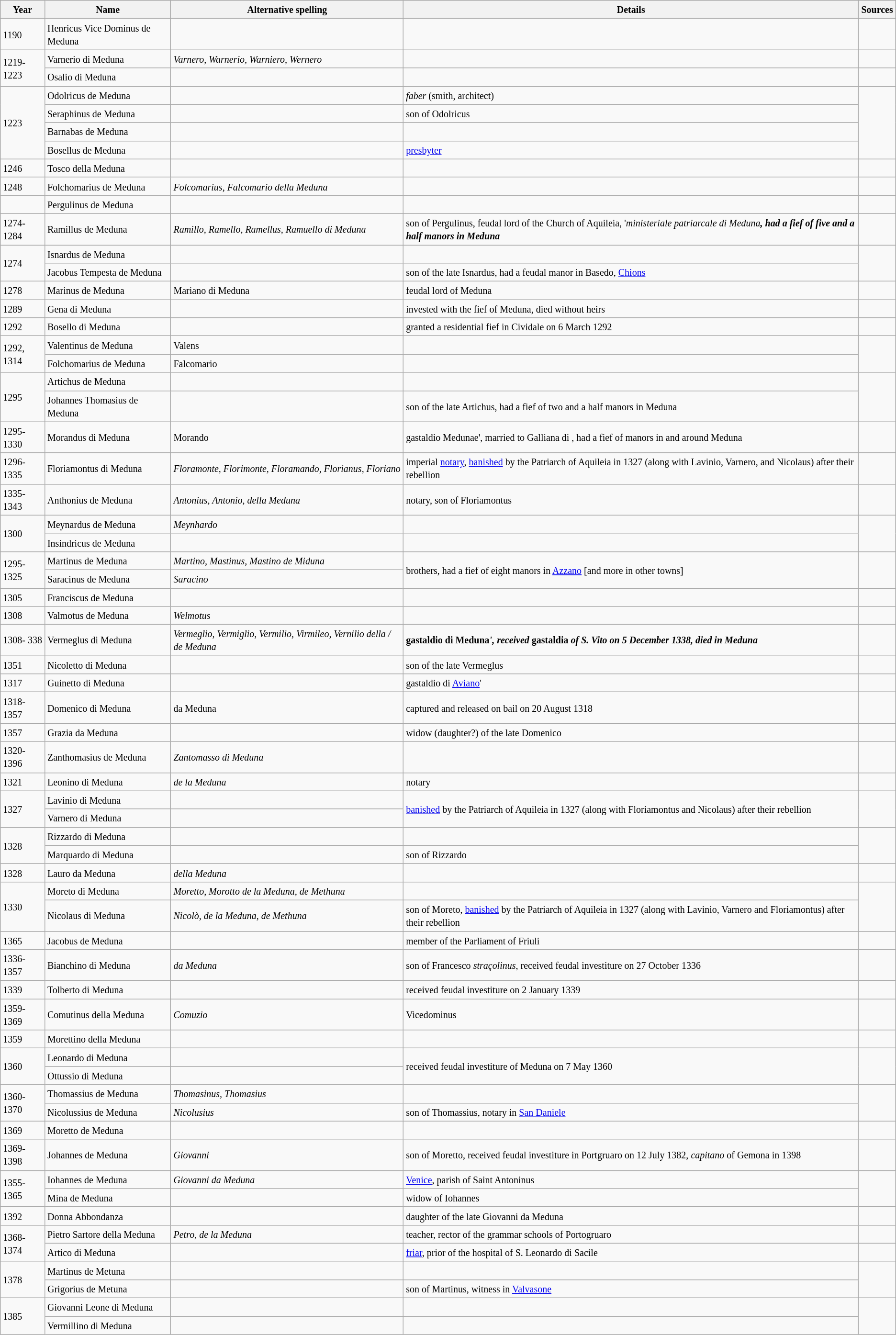<table class="wikitable mw-collapsible mw-collapsed">
<tr>
<th><small>Year</small></th>
<th><small>Name</small></th>
<th style="white-space:nowrap"><small>Alternative spelling</small></th>
<th><small>Details</small></th>
<th><small>Sources</small></th>
</tr>
<tr>
<td><small>1190</small></td>
<td><small>Henricus Vice Dominus de Meduna</small></td>
<td></td>
<td></td>
<td></td>
</tr>
<tr>
<td rowspan="2"><small>1219-1223</small></td>
<td><small>Varnerio di Meduna</small></td>
<td><em><small>Varnero, Warnerio, Warniero, Wernero</small></em></td>
<td></td>
<td></td>
</tr>
<tr>
<td><small>Osalio di Meduna</small></td>
<td></td>
<td></td>
<td></td>
</tr>
<tr>
<td rowspan="4"><small>1223</small></td>
<td><small>Odolricus de Meduna</small></td>
<td></td>
<td><small><em>faber</em> (smith, architect)</small></td>
<td rowspan="4"></td>
</tr>
<tr>
<td><small>Seraphinus de Meduna</small></td>
<td></td>
<td><small>son of Odolricus</small></td>
</tr>
<tr>
<td><small>Barnabas de Meduna</small></td>
<td></td>
<td></td>
</tr>
<tr>
<td><small>Bosellus de Meduna</small></td>
<td></td>
<td><a href='#'><small>presbyter</small></a></td>
</tr>
<tr>
<td><small>1246</small></td>
<td><small>Tosco della Meduna</small></td>
<td></td>
<td></td>
<td></td>
</tr>
<tr>
<td><small>1248</small></td>
<td><small>Folchomarius de Meduna</small></td>
<td><small><em>Folcomarius, Falcomario della Meduna</em></small></td>
<td></td>
<td></td>
</tr>
<tr>
<td></td>
<td><small>Pergulinus de Meduna</small></td>
<td></td>
<td></td>
<td></td>
</tr>
<tr>
<td><small>1274-1284</small></td>
<td><small>Ramillus de Meduna</small></td>
<td><em><small>Ramillo, Ramello, Ramellus, Ramuello di Meduna</small></em></td>
<td><small>son of Pergulinus, feudal lord of the Church of Aquileia, '</small><small><em>ministeriale patriarcale di Meduna<strong>, had a fief of five and a half manors in Meduna</small></td>
<td></td>
</tr>
<tr>
<td rowspan="2"><small>1274</small></td>
<td><small>Isnardus de Meduna</small></td>
<td></td>
<td></td>
<td rowspan="2"></td>
</tr>
<tr>
<td><small>Jacobus Tempesta de Meduna</small></td>
<td></td>
<td><small>son of the late Isnardus, had a feudal manor in Basedo, <a href='#'>Chions</a></small></td>
</tr>
<tr>
<td><small>1278</small></td>
<td><small>Marinus de Meduna</small></td>
<td><small></em>Mariano di Meduna<em></small></td>
<td><small>feudal lord of Meduna</small></td>
<td></td>
</tr>
<tr>
<td><small>1289</small></td>
<td><small>Gena di Meduna</small></td>
<td></td>
<td><small>invested with the fief of Meduna, died without heirs</small></td>
<td></td>
</tr>
<tr>
<td><small>1292</small></td>
<td><small>Bosello di Meduna</small></td>
<td></td>
<td><small>granted a residential fief in Cividale on 6 March 1292</small></td>
<td></td>
</tr>
<tr>
<td rowspan="2"><small> 1292, 1314</small></td>
<td><small>Valentinus de Meduna</small></td>
<td></em><small>Valens</small><em></td>
<td></td>
<td rowspan="2"></td>
</tr>
<tr>
<td><small>Folchomarius de Meduna</small></td>
<td></em><small>Falcomario</small><em></td>
<td></td>
</tr>
<tr>
<td rowspan="2"><small>1295</small></td>
<td><small>Artichus de Meduna</small></td>
<td></td>
<td></td>
<td rowspan="2"></td>
</tr>
<tr>
<td><small>Johannes Thomasius de Meduna</small></td>
<td></td>
<td><small>son of the late Artichus, had a fief of two and a half manors in Meduna</small></td>
</tr>
<tr>
<td><small>1295-1330</small></td>
<td><small>Morandus di Meduna</small></td>
<td></em><small>Morando</small><em></td>
<td><small></strong>gastaldio Medunae</em></small><small>', married to Galliana di , had a fief of manors in and around Meduna</small></td>
<td></td>
</tr>
<tr>
<td><small>1296-1335</small></td>
<td><small>Floriamontus di Meduna</small></td>
<td><em><small>Floramonte, Florimonte, Floramando, Florianus, Floriano</small></em></td>
<td><small>imperial <a href='#'>notary</a>, <a href='#'>banished</a> by the Patriarch of Aquileia in 1327 (along with Lavinio, Varnero, and Nicolaus) after their rebellion</small></td>
<td></td>
</tr>
<tr>
<td><small>1335-1343</small></td>
<td><small>Anthonius de Meduna</small></td>
<td><em><small>Antonius, Antonio, della Meduna</small></em></td>
<td><small>notary, son of Floriamontus</small></td>
<td></td>
</tr>
<tr>
<td rowspan="2"><small> 1300</small></td>
<td><small>Meynardus de Meduna</small></td>
<td><em><small>Meynhardo</small></em></td>
<td></td>
<td rowspan="2"></td>
</tr>
<tr>
<td><small>Insindricus de Meduna</small></td>
<td></td>
<td></td>
</tr>
<tr>
<td rowspan="2"><small>1295-1325</small></td>
<td><small>Martinus de Meduna</small></td>
<td><em><small>Martino, Mastinus, Mastino de Miduna</small></em></td>
<td rowspan="2"><small>brothers, had a fief of eight manors in <a href='#'>Azzano</a> [and more in other towns]</small></td>
<td rowspan="2"></td>
</tr>
<tr>
<td><small>Saracinus de Meduna</small></td>
<td><em><small>Saracino</small></em></td>
</tr>
<tr>
<td><small>1305</small></td>
<td><small>Franciscus de Meduna</small></td>
<td></td>
<td></td>
<td></td>
</tr>
<tr>
<td><small>1308</small></td>
<td><small>Valmotus de Meduna</small></td>
<td><em><small>Welmotus</small></em></td>
<td></td>
<td></td>
</tr>
<tr>
<td><small>1308- 338</small></td>
<td><small>Vermeglus di Meduna</small></td>
<td><em><small>Vermeglio, Vermiglio, Vermilio, Virmileo, Vernilio della / de Meduna</small></em></td>
<td><small><strong>gastaldio di Meduna<em></small><small>', received </em>gastaldia<em> of S. Vito on 5 December 1338, died in Meduna</small></td>
<td></td>
</tr>
<tr>
<td><small>1351</small></td>
<td><small>Nicoletto di Meduna</small></td>
<td></td>
<td><small>son of the late Vermeglus</small></td>
<td></td>
</tr>
<tr>
<td><small>1317</small></td>
<td><small>Guinetto di Meduna</small></td>
<td></td>
<td><small></strong>gastaldio di <a href='#'>Aviano</a></em></small><small>'</small></td>
<td></td>
</tr>
<tr>
<td><small>1318-1357</small></td>
<td><small>Domenico di Meduna</small></td>
<td><small>da Meduna</small></td>
<td><small>captured and released on bail on 20 August 1318</small></td>
<td></td>
</tr>
<tr>
<td><small>1357</small></td>
<td><small>Grazia da Meduna</small></td>
<td></td>
<td><small>widow (daughter?) of the late Domenico</small></td>
<td></td>
</tr>
<tr>
<td><small>1320-1396</small></td>
<td><small>Zanthomasius de Meduna</small></td>
<td><em><small>Zantomasso di Meduna</small></em></td>
<td></td>
<td></td>
</tr>
<tr>
<td><small>1321</small></td>
<td><small>Leonino di Meduna</small></td>
<td><em><small>de la Meduna</small></em></td>
<td><small>notary</small></td>
<td></td>
</tr>
<tr>
<td rowspan="2"><small>1327</small></td>
<td><small>Lavinio di Meduna</small></td>
<td></td>
<td rowspan="2"><small><a href='#'>banished</a> by the Patriarch of Aquileia in 1327 (along with Floriamontus and Nicolaus) after their rebellion</small></td>
<td rowspan="2"></td>
</tr>
<tr>
<td><small>Varnero di Meduna</small></td>
<td></td>
</tr>
<tr>
<td rowspan="2"><small>1328</small></td>
<td><small>Rizzardo di Meduna</small></td>
<td></td>
<td></td>
<td rowspan="2"></td>
</tr>
<tr>
<td><small>Marquardo di Meduna</small></td>
<td></td>
<td><small>son of Rizzardo</small></td>
</tr>
<tr>
<td><small>1328</small></td>
<td><small>Lauro da Meduna</small></td>
<td><em><small>della Meduna</small></em></td>
<td></td>
<td></td>
</tr>
<tr>
<td rowspan="2"><small>1330</small></td>
<td><small>Moreto di Meduna</small></td>
<td><small><em>Moretto, Morotto de la Meduna, de Methuna</em></small></td>
<td></td>
<td rowspan="2"></td>
</tr>
<tr>
<td><small>Nicolaus di Meduna</small></td>
<td><em><small>Nicolò, de la Meduna, de Methuna</small></em></td>
<td><small>son of Moreto, <a href='#'>banished</a> by the Patriarch of Aquileia in 1327 (along with Lavinio, Varnero and Floriamontus) after their rebellion</small></td>
</tr>
<tr>
<td><small>1365</small></td>
<td><small>Jacobus de Meduna</small></td>
<td></td>
<td><small>member of the Parliament of Friuli</small></td>
<td></td>
</tr>
<tr>
<td><small>1336-1357</small></td>
<td><small>Bianchino di Meduna</small></td>
<td><em><small>da Meduna</small></em></td>
<td><small>son of Francesco <em>straçolinus</em>, received feudal investiture on 27 October 1336</small></td>
<td></td>
</tr>
<tr>
<td><small>1339</small></td>
<td><small>Tolberto di Meduna</small></td>
<td></td>
<td><small>received feudal investiture on 2 January 1339</small></td>
<td></td>
</tr>
<tr>
<td><small>1359-1369</small></td>
<td><small>Comutinus della Meduna</small></td>
<td><em><small>Comuzio</small></em></td>
<td><small>Vicedominus</small></td>
<td></td>
</tr>
<tr>
<td><small>1359</small></td>
<td><small>Morettino della Meduna</small></td>
<td></td>
<td></td>
<td></td>
</tr>
<tr>
<td rowspan="2"><small>1360</small></td>
<td><small>Leonardo di Meduna</small></td>
<td></td>
<td rowspan="2"><small>received feudal investiture of Meduna on 7 May 1360</small></td>
<td rowspan="2"></td>
</tr>
<tr>
<td><small>Ottussio di Meduna</small></td>
<td></td>
</tr>
<tr>
<td rowspan="2"><small>1360-1370</small></td>
<td><small>Thomassius de Meduna</small></td>
<td><small><em>Thomasinus, Thomasius</em></small></td>
<td></td>
<td rowspan="2"></td>
</tr>
<tr>
<td><small>Nicolussius de Meduna</small></td>
<td><small><em>Nicolusius</em></small></td>
<td><small>son of Thomassius, notary in <a href='#'>San Daniele</a></small></td>
</tr>
<tr>
<td><small>1369</small></td>
<td><small>Moretto de Meduna</small></td>
<td></td>
<td></td>
<td></td>
</tr>
<tr>
<td><small>1369-1398</small></td>
<td><small>Johannes de Meduna</small></td>
<td><em><small>Giovanni</small></em></td>
<td><small>son of Moretto, received feudal investiture in Portgruaro on 12 July 1382, <em>capitano</em> of Gemona in 1398</small></td>
<td></td>
</tr>
<tr>
<td rowspan="2"><small>1355-1365</small></td>
<td><small>Iohannes de Meduna</small></td>
<td><em><small>Giovanni da Meduna</small></em></td>
<td><small><a href='#'>Venice</a>, parish of Saint Antoninus</small></td>
<td rowspan="2"></td>
</tr>
<tr>
<td><small>Mina de Meduna</small></td>
<td></td>
<td><small>widow of Iohannes</small></td>
</tr>
<tr>
<td><small>1392</small></td>
<td><small>Donna Abbondanza</small></td>
<td></td>
<td><small>daughter of the late Giovanni da Meduna</small></td>
<td></td>
</tr>
<tr>
<td rowspan="2"><small>1368-1374</small></td>
<td><small>Pietro Sartore della Meduna</small></td>
<td><em><small>Petro, de la Meduna</small></em></td>
<td><small>teacher, rector of the grammar schools of Portogruaro</small></td>
<td><br></td>
</tr>
<tr>
<td><small>Artico di Meduna</small></td>
<td></td>
<td><small><a href='#'>friar</a>, prior of the hospital of S. Leonardo di Sacile</small></td>
<td></td>
</tr>
<tr>
<td rowspan="2"><small>1378</small></td>
<td><small>Martinus de Metuna</small></td>
<td></td>
<td></td>
<td rowspan="2"></td>
</tr>
<tr>
<td><small>Grigorius de Metuna</small></td>
<td></td>
<td><small>son of Martinus, witness in <a href='#'>Valvasone</a></small></td>
</tr>
<tr>
<td rowspan="2"><small>1385</small></td>
<td><small>Giovanni Leone di Meduna</small></td>
<td></td>
<td></td>
<td rowspan="2"></td>
</tr>
<tr>
<td><small>Vermillino di Meduna</small></td>
<td></td>
<td></td>
</tr>
</table>
